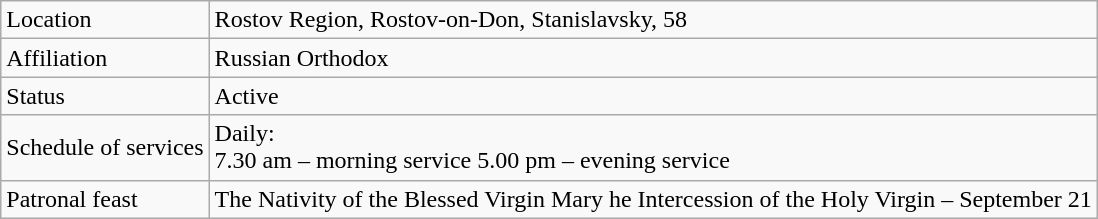<table class="wikitable">
<tr>
<td>Location</td>
<td>Rostov Region, Rostov-on-Don, Stanislavsky, 58</td>
</tr>
<tr>
<td>Affiliation</td>
<td>Russian Orthodox</td>
</tr>
<tr>
<td>Status</td>
<td>Active</td>
</tr>
<tr>
<td>Schedule of services</td>
<td>Daily:<br>7.30 am – morning service
5.00 pm – evening service</td>
</tr>
<tr>
<td>Patronal feast</td>
<td>The Nativity of the Blessed Virgin Mary he Intercession of the Holy Virgin – September 21</td>
</tr>
</table>
